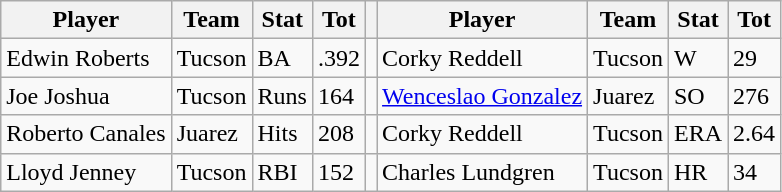<table class="wikitable">
<tr>
<th>Player</th>
<th>Team</th>
<th>Stat</th>
<th>Tot</th>
<th></th>
<th>Player</th>
<th>Team</th>
<th>Stat</th>
<th>Tot</th>
</tr>
<tr>
<td>Edwin Roberts</td>
<td>Tucson</td>
<td>BA</td>
<td>.392</td>
<td></td>
<td>Corky Reddell</td>
<td>Tucson</td>
<td>W</td>
<td>29</td>
</tr>
<tr>
<td>Joe Joshua</td>
<td>Tucson</td>
<td>Runs</td>
<td>164</td>
<td></td>
<td><a href='#'>Wenceslao Gonzalez</a></td>
<td>Juarez</td>
<td>SO</td>
<td>276</td>
</tr>
<tr>
<td>Roberto Canales</td>
<td>Juarez</td>
<td>Hits</td>
<td>208</td>
<td></td>
<td>Corky Reddell</td>
<td>Tucson</td>
<td>ERA</td>
<td>2.64</td>
</tr>
<tr>
<td>Lloyd Jenney</td>
<td>Tucson</td>
<td>RBI</td>
<td>152</td>
<td></td>
<td>Charles Lundgren</td>
<td>Tucson</td>
<td>HR</td>
<td>34</td>
</tr>
</table>
